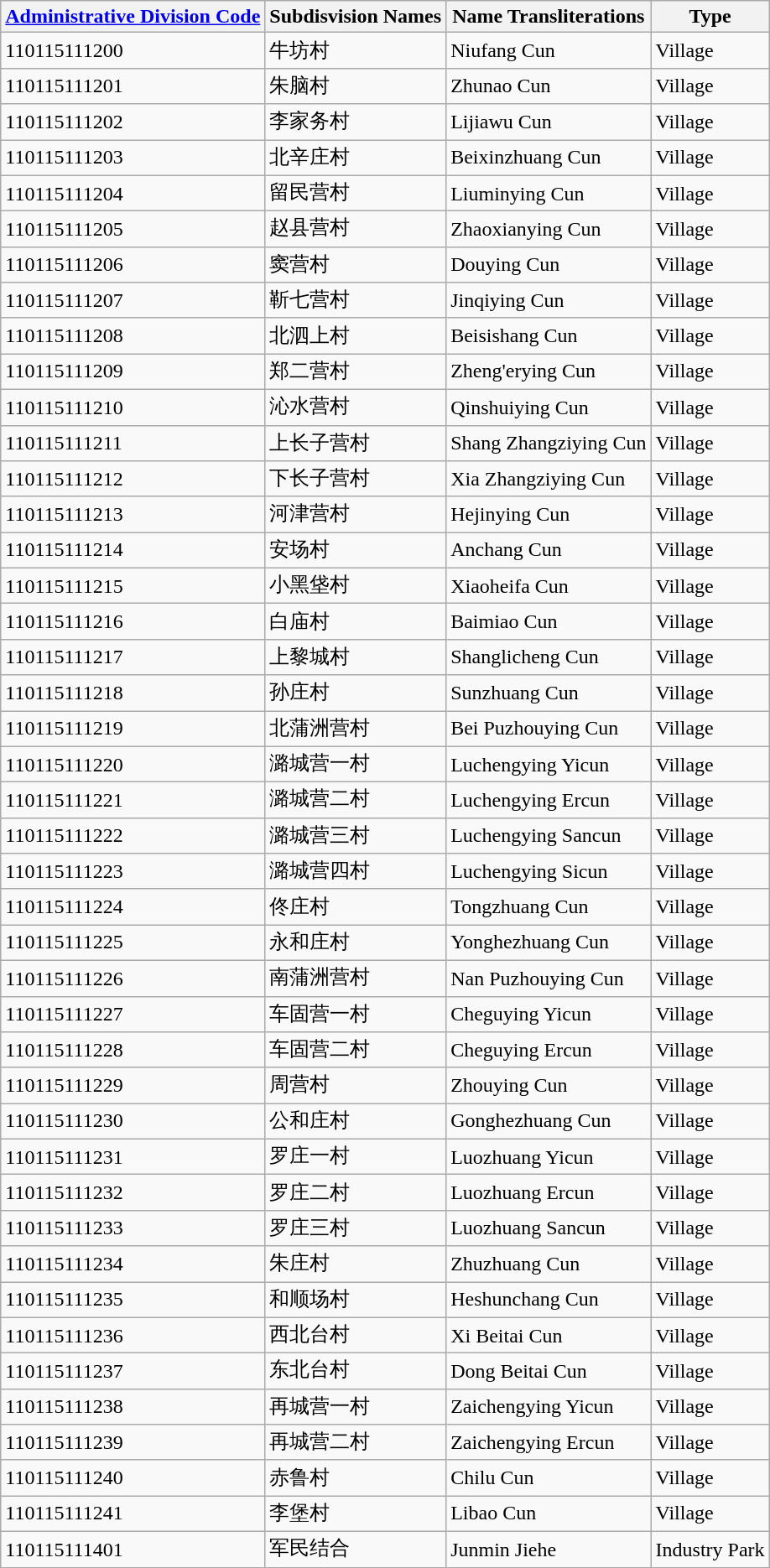<table class="wikitable sortable">
<tr>
<th><a href='#'>Administrative Division Code</a></th>
<th>Subdisvision Names</th>
<th>Name Transliterations</th>
<th>Type</th>
</tr>
<tr>
<td>110115111200</td>
<td>牛坊村</td>
<td>Niufang Cun</td>
<td>Village</td>
</tr>
<tr>
<td>110115111201</td>
<td>朱脑村</td>
<td>Zhunao Cun</td>
<td>Village</td>
</tr>
<tr>
<td>110115111202</td>
<td>李家务村</td>
<td>Lijiawu Cun</td>
<td>Village</td>
</tr>
<tr>
<td>110115111203</td>
<td>北辛庄村</td>
<td>Beixinzhuang Cun</td>
<td>Village</td>
</tr>
<tr>
<td>110115111204</td>
<td>留民营村</td>
<td>Liuminying Cun</td>
<td>Village</td>
</tr>
<tr>
<td>110115111205</td>
<td>赵县营村</td>
<td>Zhaoxianying Cun</td>
<td>Village</td>
</tr>
<tr>
<td>110115111206</td>
<td>窦营村</td>
<td>Douying Cun</td>
<td>Village</td>
</tr>
<tr>
<td>110115111207</td>
<td>靳七营村</td>
<td>Jinqiying Cun</td>
<td>Village</td>
</tr>
<tr>
<td>110115111208</td>
<td>北泗上村</td>
<td>Beisishang Cun</td>
<td>Village</td>
</tr>
<tr>
<td>110115111209</td>
<td>郑二营村</td>
<td>Zheng'erying Cun</td>
<td>Village</td>
</tr>
<tr>
<td>110115111210</td>
<td>沁水营村</td>
<td>Qinshuiying Cun</td>
<td>Village</td>
</tr>
<tr>
<td>110115111211</td>
<td>上长子营村</td>
<td>Shang Zhangziying Cun</td>
<td>Village</td>
</tr>
<tr>
<td>110115111212</td>
<td>下长子营村</td>
<td>Xia Zhangziying Cun</td>
<td>Village</td>
</tr>
<tr>
<td>110115111213</td>
<td>河津营村</td>
<td>Hejinying Cun</td>
<td>Village</td>
</tr>
<tr>
<td>110115111214</td>
<td>安场村</td>
<td>Anchang Cun</td>
<td>Village</td>
</tr>
<tr>
<td>110115111215</td>
<td>小黑垡村</td>
<td>Xiaoheifa Cun</td>
<td>Village</td>
</tr>
<tr>
<td>110115111216</td>
<td>白庙村</td>
<td>Baimiao Cun</td>
<td>Village</td>
</tr>
<tr>
<td>110115111217</td>
<td>上黎城村</td>
<td>Shanglicheng Cun</td>
<td>Village</td>
</tr>
<tr>
<td>110115111218</td>
<td>孙庄村</td>
<td>Sunzhuang Cun</td>
<td>Village</td>
</tr>
<tr>
<td>110115111219</td>
<td>北蒲洲营村</td>
<td>Bei Puzhouying Cun</td>
<td>Village</td>
</tr>
<tr>
<td>110115111220</td>
<td>潞城营一村</td>
<td>Luchengying Yicun</td>
<td>Village</td>
</tr>
<tr>
<td>110115111221</td>
<td>潞城营二村</td>
<td>Luchengying Ercun</td>
<td>Village</td>
</tr>
<tr>
<td>110115111222</td>
<td>潞城营三村</td>
<td>Luchengying Sancun</td>
<td>Village</td>
</tr>
<tr>
<td>110115111223</td>
<td>潞城营四村</td>
<td>Luchengying Sicun</td>
<td>Village</td>
</tr>
<tr>
<td>110115111224</td>
<td>佟庄村</td>
<td>Tongzhuang Cun</td>
<td>Village</td>
</tr>
<tr>
<td>110115111225</td>
<td>永和庄村</td>
<td>Yonghezhuang Cun</td>
<td>Village</td>
</tr>
<tr>
<td>110115111226</td>
<td>南蒲洲营村</td>
<td>Nan Puzhouying Cun</td>
<td>Village</td>
</tr>
<tr>
<td>110115111227</td>
<td>车固营一村</td>
<td>Cheguying Yicun</td>
<td>Village</td>
</tr>
<tr>
<td>110115111228</td>
<td>车固营二村</td>
<td>Cheguying Ercun</td>
<td>Village</td>
</tr>
<tr>
<td>110115111229</td>
<td>周营村</td>
<td>Zhouying Cun</td>
<td>Village</td>
</tr>
<tr>
<td>110115111230</td>
<td>公和庄村</td>
<td>Gonghezhuang Cun</td>
<td>Village</td>
</tr>
<tr>
<td>110115111231</td>
<td>罗庄一村</td>
<td>Luozhuang Yicun</td>
<td>Village</td>
</tr>
<tr>
<td>110115111232</td>
<td>罗庄二村</td>
<td>Luozhuang Ercun</td>
<td>Village</td>
</tr>
<tr>
<td>110115111233</td>
<td>罗庄三村</td>
<td>Luozhuang Sancun</td>
<td>Village</td>
</tr>
<tr>
<td>110115111234</td>
<td>朱庄村</td>
<td>Zhuzhuang Cun</td>
<td>Village</td>
</tr>
<tr>
<td>110115111235</td>
<td>和顺场村</td>
<td>Heshunchang Cun</td>
<td>Village</td>
</tr>
<tr>
<td>110115111236</td>
<td>西北台村</td>
<td>Xi Beitai Cun</td>
<td>Village</td>
</tr>
<tr>
<td>110115111237</td>
<td>东北台村</td>
<td>Dong Beitai Cun</td>
<td>Village</td>
</tr>
<tr>
<td>110115111238</td>
<td>再城营一村</td>
<td>Zaichengying Yicun</td>
<td>Village</td>
</tr>
<tr>
<td>110115111239</td>
<td>再城营二村</td>
<td>Zaichengying Ercun</td>
<td>Village</td>
</tr>
<tr>
<td>110115111240</td>
<td>赤鲁村</td>
<td>Chilu Cun</td>
<td>Village</td>
</tr>
<tr>
<td>110115111241</td>
<td>李堡村</td>
<td>Libao Cun</td>
<td>Village</td>
</tr>
<tr>
<td>110115111401</td>
<td>军民结合</td>
<td>Junmin Jiehe</td>
<td>Industry Park</td>
</tr>
</table>
